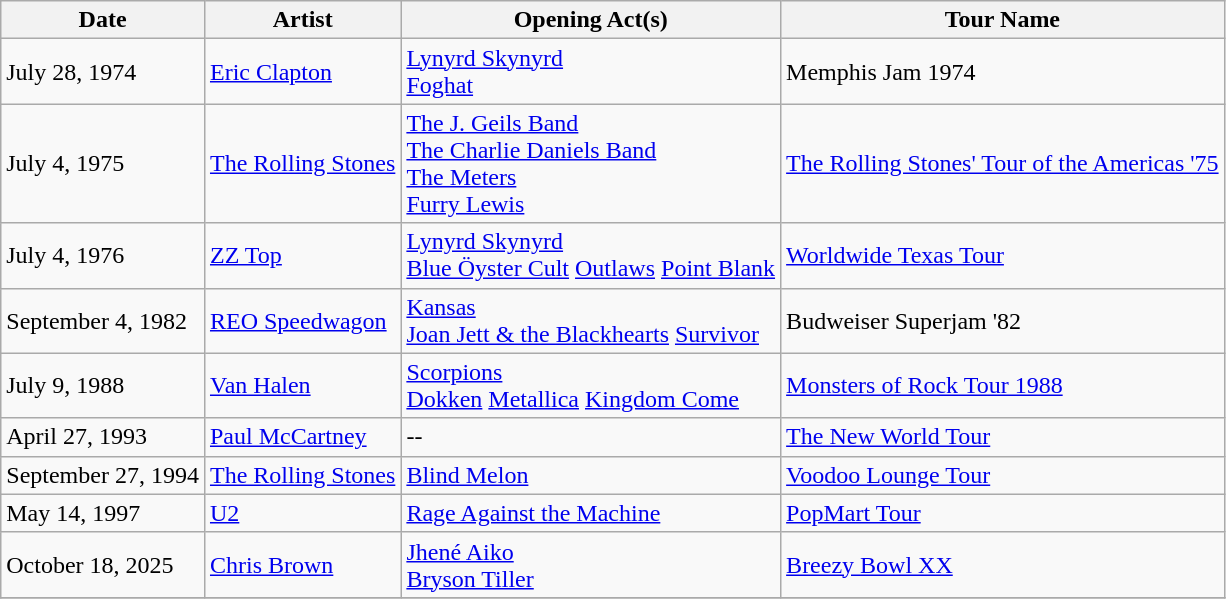<table class="wikitable">
<tr>
<th>Date</th>
<th>Artist</th>
<th>Opening Act(s)</th>
<th>Tour Name</th>
</tr>
<tr>
<td>July 28, 1974</td>
<td><a href='#'>Eric Clapton</a></td>
<td><a href='#'>Lynyrd Skynyrd</a><br><a href='#'>Foghat</a></td>
<td>Memphis Jam 1974</td>
</tr>
<tr>
<td>July 4, 1975</td>
<td><a href='#'>The Rolling Stones</a></td>
<td><a href='#'>The J. Geils Band</a><br><a href='#'>The Charlie Daniels Band</a><br><a href='#'>The Meters</a><br><a href='#'>Furry Lewis</a></td>
<td><a href='#'>The Rolling Stones' Tour of the Americas '75</a></td>
</tr>
<tr>
<td>July 4, 1976</td>
<td><a href='#'>ZZ Top</a></td>
<td><a href='#'>Lynyrd Skynyrd</a><br><a href='#'>Blue Öyster Cult</a>
<a href='#'>Outlaws</a>
<a href='#'>Point Blank</a></td>
<td><a href='#'>Worldwide Texas Tour</a></td>
</tr>
<tr>
<td>September 4, 1982</td>
<td><a href='#'>REO Speedwagon</a></td>
<td><a href='#'>Kansas</a><br><a href='#'>Joan Jett & the Blackhearts</a>
<a href='#'>Survivor</a></td>
<td>Budweiser Superjam '82</td>
</tr>
<tr>
<td>July 9, 1988</td>
<td><a href='#'>Van Halen</a></td>
<td><a href='#'>Scorpions</a><br><a href='#'>Dokken</a>
<a href='#'>Metallica</a>
<a href='#'>Kingdom Come</a></td>
<td><a href='#'>Monsters of Rock Tour 1988</a></td>
</tr>
<tr>
<td>April 27, 1993</td>
<td><a href='#'>Paul McCartney</a></td>
<td>--</td>
<td><a href='#'>The New World Tour</a></td>
</tr>
<tr>
<td>September 27, 1994</td>
<td><a href='#'>The Rolling Stones</a></td>
<td><a href='#'>Blind Melon</a></td>
<td><a href='#'>Voodoo Lounge Tour</a></td>
</tr>
<tr>
<td>May 14, 1997</td>
<td><a href='#'>U2</a></td>
<td><a href='#'>Rage Against the Machine</a></td>
<td><a href='#'>PopMart Tour</a></td>
</tr>
<tr>
<td>October 18, 2025</td>
<td><a href='#'>Chris Brown</a></td>
<td><a href='#'>Jhené Aiko</a><br><a href='#'>Bryson Tiller</a></td>
<td><a href='#'>Breezy Bowl XX</a></td>
</tr>
<tr>
</tr>
</table>
